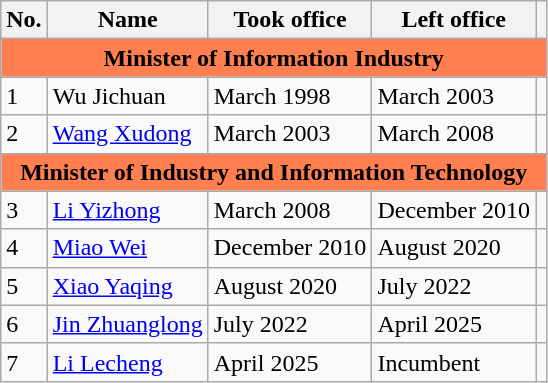<table class="wikitable">
<tr>
<th>No.</th>
<th>Name</th>
<th>Took office</th>
<th>Left office</th>
<th></th>
</tr>
<tr>
<td colspan="5" bgcolor="coral" align="center"><strong>Minister of Information Industry</strong></td>
</tr>
<tr>
<td>1</td>
<td>Wu Jichuan</td>
<td>March 1998</td>
<td>March 2003</td>
<td></td>
</tr>
<tr>
<td>2</td>
<td><a href='#'>Wang Xudong</a></td>
<td>March 2003</td>
<td>March 2008</td>
<td></td>
</tr>
<tr>
<td colspan="5" bgcolor="coral" align="center"><strong>Minister of Industry and Information Technology</strong></td>
</tr>
<tr>
<td>3</td>
<td><a href='#'>Li Yizhong</a></td>
<td>March 2008</td>
<td>December 2010</td>
<td></td>
</tr>
<tr>
<td>4</td>
<td><a href='#'>Miao Wei</a></td>
<td>December 2010</td>
<td>August 2020</td>
<td></td>
</tr>
<tr>
<td>5</td>
<td><a href='#'>Xiao Yaqing</a></td>
<td>August 2020</td>
<td>July 2022</td>
<td></td>
</tr>
<tr>
<td>6</td>
<td><a href='#'>Jin Zhuanglong</a></td>
<td>July 2022</td>
<td>April 2025</td>
<td></td>
</tr>
<tr>
<td>7</td>
<td><a href='#'>Li Lecheng</a></td>
<td>April 2025</td>
<td>Incumbent</td>
<td></td>
</tr>
</table>
